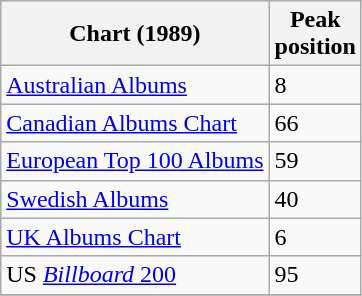<table class="wikitable sortable plainrowheaders">
<tr>
<th scope="col">Chart (1989)</th>
<th scope="col">Peak<br>position</th>
</tr>
<tr>
<td><a href='#'>Australian Albums</a></td>
<td>8</td>
</tr>
<tr style="text-align:left;">
<td><a href='#'>Canadian Albums Chart</a></td>
<td>66</td>
</tr>
<tr style="text-align:left;">
<td><a href='#'>European Top 100 Albums</a></td>
<td>59</td>
</tr>
<tr style="text-align:left;">
<td><a href='#'>Swedish Albums</a></td>
<td>40</td>
</tr>
<tr>
<td style="text-align:left;"><a href='#'>UK Albums Chart</a></td>
<td style="text-align:left;">6</td>
</tr>
<tr>
<td style="text-align:left;">US <a href='#'><em>Billboard</em> 200</a></td>
<td style="text-align:left;">95</td>
</tr>
<tr>
</tr>
</table>
